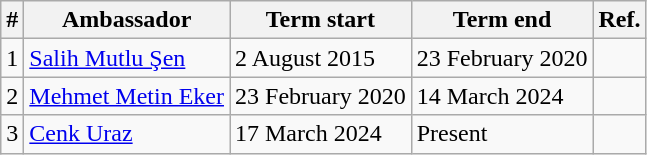<table class="wikitable">
<tr>
<th>#</th>
<th>Ambassador</th>
<th>Term start</th>
<th>Term end</th>
<th>Ref.</th>
</tr>
<tr>
<td>1</td>
<td><a href='#'>Salih Mutlu Şen</a></td>
<td>2 August 2015</td>
<td>23 February 2020</td>
<td></td>
</tr>
<tr>
<td>2</td>
<td><a href='#'>Mehmet Metin Eker</a></td>
<td>23 February 2020</td>
<td>14 March 2024</td>
<td></td>
</tr>
<tr>
<td>3</td>
<td><a href='#'>Cenk Uraz</a></td>
<td>17 March 2024</td>
<td>Present</td>
<td></td>
</tr>
</table>
